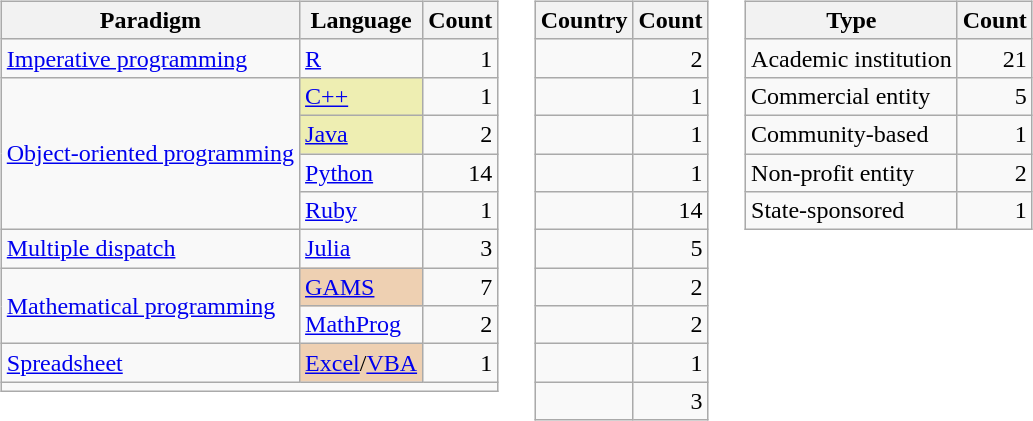<table>
<tr>
<td style="vertical-align: top"><br><table class="wikitable sortable" style="font-size: 100%">
<tr>
<th>Paradigm</th>
<th>Language</th>
<th>Count</th>
</tr>
<tr>
<td rowspan="1"><a href='#'>Imperative programming</a></td>
<td><a href='#'>R</a></td>
<td align="right">1</td>
</tr>
<tr>
<td rowspan="4"><a href='#'>Object-oriented programming</a></td>
<td style="background-color: #EEEEB2"><a href='#'>C++</a></td>
<td align="right">1</td>
</tr>
<tr>
<td style="background-color: #EEEEB2"><a href='#'>Java</a></td>
<td align="right">2</td>
</tr>
<tr>
<td><a href='#'>Python</a></td>
<td align="right">14</td>
</tr>
<tr>
<td><a href='#'>Ruby</a></td>
<td align="right">1</td>
</tr>
<tr>
<td rowspan="1"><a href='#'>Multiple dispatch</a></td>
<td><a href='#'>Julia</a></td>
<td align="right">3</td>
</tr>
<tr>
<td rowspan="2"><a href='#'>Mathematical programming</a></td>
<td style="background-color: #EED0B2"><a href='#'>GAMS</a></td>
<td align="right">7</td>
</tr>
<tr>
<td><a href='#'>MathProg</a></td>
<td align="right">2</td>
</tr>
<tr>
<td><a href='#'>Spreadsheet</a></td>
<td style="background-color: #EED0B2"><a href='#'>Excel</a>/<a href='#'>VBA</a></td>
<td align="right">1</td>
</tr>
<tr class="sortbottom">
<td colspan="3" style="font-size: smaller"></td>
</tr>
</table>
</td>
<td>  </td>
<td style="vertical-align: top"><br><table class="wikitable sortable" style="font-size: 100%">
<tr>
<th>Country</th>
<th>Count</th>
</tr>
<tr>
<td></td>
<td style="text-align: right">2</td>
</tr>
<tr>
<td></td>
<td style="text-align: right">1</td>
</tr>
<tr>
<td></td>
<td style="text-align: right">1</td>
</tr>
<tr>
<td></td>
<td style="text-align: right">1</td>
</tr>
<tr>
<td></td>
<td style="text-align: right">14</td>
</tr>
<tr>
<td></td>
<td style="text-align: right">5</td>
</tr>
<tr>
<td></td>
<td style="text-align: right">2</td>
</tr>
<tr>
<td></td>
<td style="text-align: right">2</td>
</tr>
<tr>
<td></td>
<td style="text-align: right">1</td>
</tr>
<tr>
<td></td>
<td style="text-align: right">3</td>
</tr>
</table>
</td>
<td>    </td>
<td style="vertical-align: top"><br><table class="wikitable sortable" style="font-size: 100%">
<tr>
<th>Type</th>
<th>Count</th>
</tr>
<tr>
<td>Academic institution</td>
<td style="text-align: right">21</td>
</tr>
<tr>
<td>Commercial entity</td>
<td style="text-align: right">5</td>
</tr>
<tr>
<td>Community-based</td>
<td style="text-align: right">1</td>
</tr>
<tr>
<td>Non-profit entity</td>
<td style="text-align: right">2</td>
</tr>
<tr>
<td>State-sponsored</td>
<td style="text-align: right">1</td>
</tr>
</table>
</td>
</tr>
</table>
